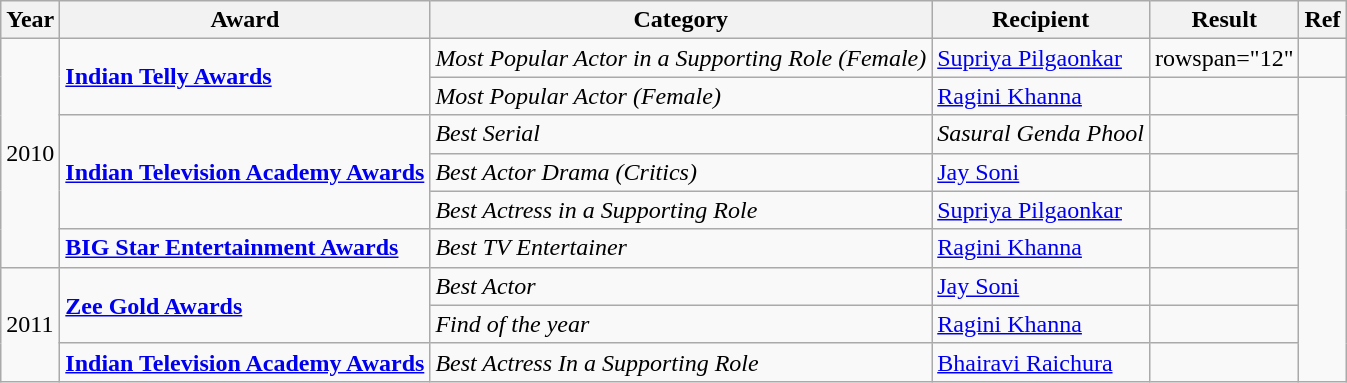<table class="wikitable">
<tr>
<th>Year</th>
<th>Award</th>
<th>Category</th>
<th>Recipient</th>
<th>Result</th>
<th>Ref</th>
</tr>
<tr>
<td rowspan="6">2010</td>
<td rowspan="2"><strong><a href='#'>Indian Telly Awards</a></strong></td>
<td><em>Most Popular Actor in a Supporting Role (Female)</em></td>
<td><a href='#'>Supriya Pilgaonkar</a></td>
<td>rowspan="12" </td>
<td></td>
</tr>
<tr>
<td><em>Most Popular Actor (Female)</em></td>
<td><a href='#'>Ragini Khanna</a></td>
<td></td>
</tr>
<tr>
<td rowspan="3"><strong><a href='#'>Indian Television Academy Awards</a></strong></td>
<td><em>Best Serial</em></td>
<td><em>Sasural Genda Phool</em></td>
<td></td>
</tr>
<tr>
<td><em>Best Actor Drama (Critics)</em></td>
<td><a href='#'>Jay Soni</a></td>
<td></td>
</tr>
<tr>
<td><em>Best Actress in a Supporting Role</em></td>
<td><a href='#'>Supriya Pilgaonkar</a></td>
<td></td>
</tr>
<tr>
<td><strong><a href='#'>BIG Star Entertainment Awards</a></strong></td>
<td><em>Best TV Entertainer</em></td>
<td><a href='#'>Ragini Khanna</a></td>
<td></td>
</tr>
<tr>
<td rowspan="3">2011</td>
<td rowspan="2"><strong><a href='#'>Zee Gold Awards</a></strong></td>
<td><em>Best Actor</em></td>
<td><a href='#'>Jay Soni</a></td>
<td></td>
</tr>
<tr>
<td><em>Find of the year</em></td>
<td><a href='#'>Ragini Khanna</a></td>
<td></td>
</tr>
<tr>
<td rowspan="1"><strong><a href='#'>Indian Television Academy Awards</a></strong></td>
<td><em>Best Actress In a Supporting Role</em></td>
<td><a href='#'>Bhairavi Raichura</a></td>
<td></td>
</tr>
</table>
